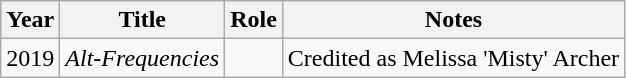<table class="wikitable">
<tr>
<th>Year</th>
<th>Title</th>
<th>Role</th>
<th>Notes</th>
</tr>
<tr>
<td>2019</td>
<td><em>Alt-Frequencies</em></td>
<td></td>
<td>Credited as Melissa 'Misty' Archer</td>
</tr>
</table>
